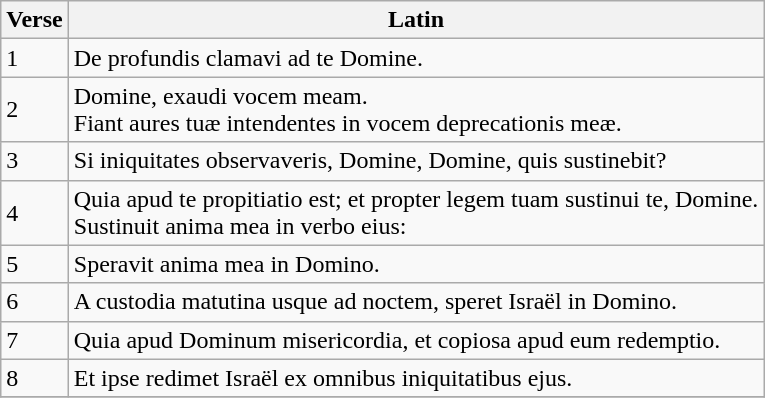<table class="wikitable">
<tr>
<th>Verse</th>
<th>Latin</th>
</tr>
<tr>
<td style="text-align:left">1</td>
<td style="text-align:left">De profundis clamavi ad te Domine.</td>
</tr>
<tr>
<td style="text-align:left">2</td>
<td style="text-align:left">Domine, exaudi vocem meam.<br>Fiant aures tuæ intendentes in vocem deprecationis meæ.</td>
</tr>
<tr>
<td style="text-align:left">3</td>
<td style="text-align:left">Si iniquitates observaveris, Domine, Domine, quis sustinebit?</td>
</tr>
<tr>
<td style="text-align:left">4</td>
<td style="text-align:left">Quia apud te propitiatio est; et propter legem tuam sustinui te, Domine.<br>Sustinuit anima mea in verbo eius:</td>
</tr>
<tr>
<td style="text-align:left">5</td>
<td style="text-align:left">Speravit anima mea in Domino.</td>
</tr>
<tr>
<td style="text-align:left">6</td>
<td style="text-align:left">A custodia matutina usque ad noctem, speret Israël in Domino.</td>
</tr>
<tr>
<td style="text-align:left">7</td>
<td style="text-align:left">Quia apud Dominum misericordia, et copiosa apud eum redemptio.</td>
</tr>
<tr>
<td style="text-align:left">8</td>
<td style="text-align:left">Et ipse redimet Israël ex omnibus iniquitatibus ejus.</td>
</tr>
<tr>
</tr>
</table>
